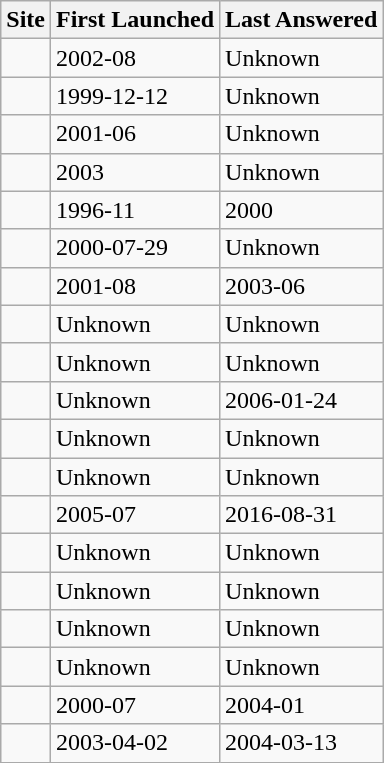<table class="wikitable">
<tr>
<th>Site</th>
<th>First Launched</th>
<th>Last Answered</th>
</tr>
<tr>
<td></td>
<td>2002-08</td>
<td>Unknown</td>
</tr>
<tr>
<td></td>
<td>1999-12-12</td>
<td>Unknown</td>
</tr>
<tr>
<td></td>
<td>2001-06</td>
<td>Unknown</td>
</tr>
<tr>
<td></td>
<td>2003</td>
<td>Unknown</td>
</tr>
<tr>
<td></td>
<td>1996-11</td>
<td>2000</td>
</tr>
<tr>
<td></td>
<td>2000-07-29</td>
<td>Unknown</td>
</tr>
<tr>
<td></td>
<td>2001-08</td>
<td>2003-06</td>
</tr>
<tr>
<td></td>
<td>Unknown</td>
<td>Unknown</td>
</tr>
<tr>
<td></td>
<td>Unknown</td>
<td>Unknown</td>
</tr>
<tr>
<td></td>
<td>Unknown</td>
<td>2006-01-24</td>
</tr>
<tr>
<td></td>
<td>Unknown</td>
<td>Unknown</td>
</tr>
<tr>
<td></td>
<td>Unknown</td>
<td>Unknown</td>
</tr>
<tr>
<td></td>
<td>2005-07</td>
<td>2016-08-31</td>
</tr>
<tr>
<td></td>
<td>Unknown</td>
<td>Unknown</td>
</tr>
<tr>
<td></td>
<td>Unknown</td>
<td>Unknown</td>
</tr>
<tr>
<td></td>
<td>Unknown</td>
<td>Unknown</td>
</tr>
<tr>
<td></td>
<td>Unknown</td>
<td>Unknown</td>
</tr>
<tr>
<td></td>
<td>2000-07</td>
<td>2004-01</td>
</tr>
<tr>
<td></td>
<td>2003-04-02</td>
<td>2004-03-13</td>
</tr>
</table>
